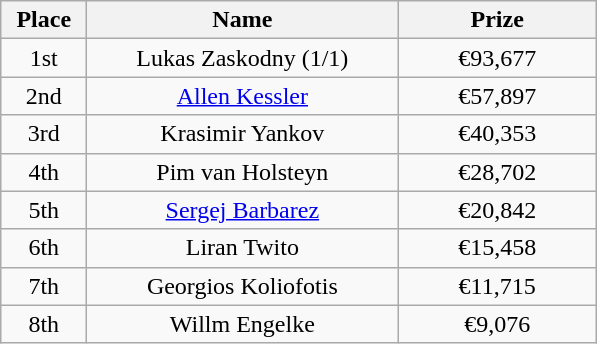<table class="wikitable">
<tr>
<th width="50">Place</th>
<th width="200">Name</th>
<th width="125">Prize</th>
</tr>
<tr>
<td align="center">1st</td>
<td align="center">Lukas Zaskodny (1/1)</td>
<td align="center">€93,677</td>
</tr>
<tr>
<td align="center">2nd</td>
<td align="center"><a href='#'>Allen Kessler</a></td>
<td align="center">€57,897</td>
</tr>
<tr>
<td align="center">3rd</td>
<td align="center">Krasimir Yankov</td>
<td align="center">€40,353</td>
</tr>
<tr>
<td align="center">4th</td>
<td align="center">Pim van Holsteyn</td>
<td align="center">€28,702</td>
</tr>
<tr>
<td align="center">5th</td>
<td align="center"><a href='#'>Sergej Barbarez</a></td>
<td align="center">€20,842</td>
</tr>
<tr>
<td align="center">6th</td>
<td align="center">Liran Twito</td>
<td align="center">€15,458</td>
</tr>
<tr>
<td align="center">7th</td>
<td align="center">Georgios Koliofotis</td>
<td align="center">€11,715</td>
</tr>
<tr>
<td align="center">8th</td>
<td align="center">Willm Engelke</td>
<td align="center">€9,076</td>
</tr>
</table>
